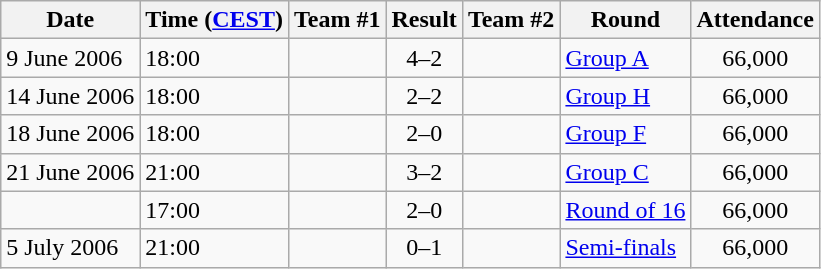<table class="wikitable">
<tr>
<th>Date</th>
<th>Time (<a href='#'>CEST</a>)</th>
<th>Team #1</th>
<th>Result</th>
<th>Team #2</th>
<th>Round</th>
<th>Attendance</th>
</tr>
<tr>
<td>9 June 2006</td>
<td>18:00</td>
<td align=right></td>
<td style="text-align:center;">4–2</td>
<td></td>
<td><a href='#'>Group A</a> </td>
<td style="text-align:center;">66,000</td>
</tr>
<tr>
<td>14 June 2006</td>
<td>18:00</td>
<td align=right></td>
<td style="text-align:center;">2–2</td>
<td></td>
<td><a href='#'>Group H</a></td>
<td style="text-align:center;">66,000</td>
</tr>
<tr>
<td>18 June 2006</td>
<td>18:00</td>
<td align=right></td>
<td style="text-align:center;">2–0</td>
<td></td>
<td><a href='#'>Group F</a></td>
<td style="text-align:center;">66,000</td>
</tr>
<tr>
<td>21 June 2006</td>
<td>21:00</td>
<td align=right></td>
<td style="text-align:center;">3–2</td>
<td></td>
<td><a href='#'>Group C</a></td>
<td style="text-align:center;">66,000</td>
</tr>
<tr>
<td></td>
<td>17:00</td>
<td align=right></td>
<td style="text-align:center;">2–0</td>
<td></td>
<td><a href='#'>Round of 16</a></td>
<td style="text-align:center;">66,000</td>
</tr>
<tr>
<td>5 July 2006</td>
<td>21:00</td>
<td align=right></td>
<td style="text-align:center;">0–1</td>
<td></td>
<td><a href='#'>Semi-finals</a></td>
<td style="text-align:center;">66,000</td>
</tr>
</table>
